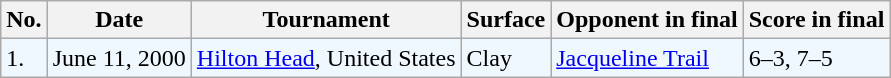<table class="wikitable">
<tr>
<th>No.</th>
<th>Date</th>
<th>Tournament</th>
<th>Surface</th>
<th>Opponent in final</th>
<th>Score in final</th>
</tr>
<tr bgcolor="#f0f8ff">
<td>1.</td>
<td>June 11, 2000</td>
<td><a href='#'>Hilton Head</a>, United States</td>
<td>Clay</td>
<td> <a href='#'>Jacqueline Trail</a></td>
<td>6–3, 7–5</td>
</tr>
</table>
